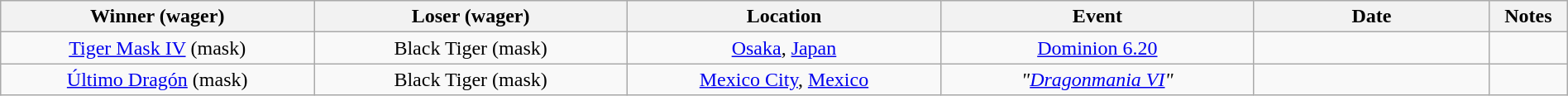<table class="wikitable sortable" width=100%  style="text-align: center">
<tr>
<th width=20% scope="col">Winner (wager)</th>
<th width=20% scope="col">Loser (wager)</th>
<th width=20% scope="col">Location</th>
<th width=20% scope="col">Event</th>
<th width=15% scope="col">Date</th>
<th class="unsortable" width=5% scope="col">Notes</th>
</tr>
<tr>
<td><a href='#'>Tiger Mask IV</a> (mask)</td>
<td>Black Tiger (mask)</td>
<td><a href='#'>Osaka</a>, <a href='#'>Japan</a></td>
<td><a href='#'>Dominion 6.20</a></td>
<td></td>
<td></td>
</tr>
<tr>
<td><a href='#'>Último Dragón</a> (mask)</td>
<td>Black Tiger (mask)</td>
<td><a href='#'>Mexico City</a>, <a href='#'>Mexico</a></td>
<td><em>"<a href='#'>Dragonmania VI</a>"</em></td>
<td></td>
<td></td>
</tr>
</table>
